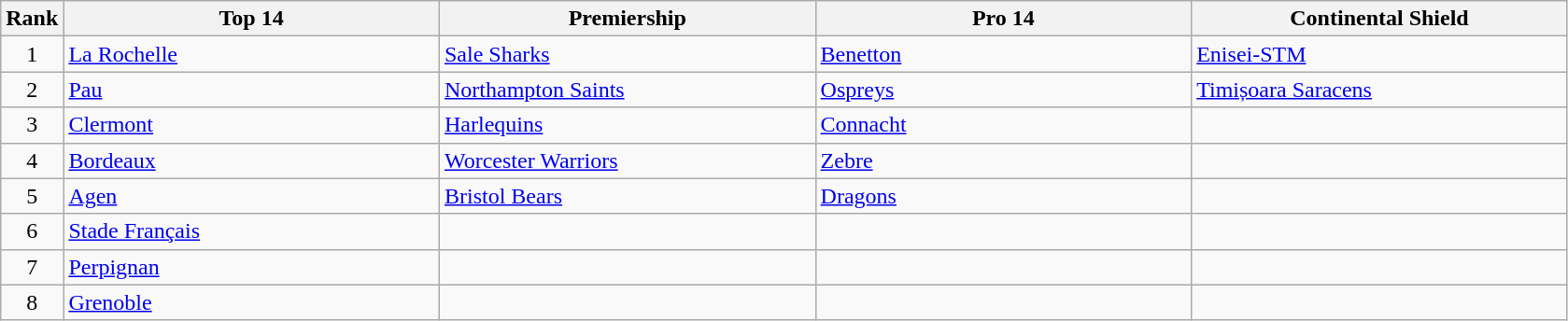<table class="wikitable">
<tr>
<th width=4%>Rank</th>
<th width=24%>Top 14</th>
<th width=24%>Premiership</th>
<th width=24%>Pro 14</th>
<th width=24%>Continental Shield</th>
</tr>
<tr>
<td align=center>1</td>
<td> <a href='#'>La Rochelle</a></td>
<td> <a href='#'>Sale Sharks</a></td>
<td> <a href='#'>Benetton</a></td>
<td> <a href='#'>Enisei-STM</a></td>
</tr>
<tr>
<td align=center>2</td>
<td> <a href='#'>Pau</a></td>
<td> <a href='#'>Northampton Saints</a></td>
<td> <a href='#'>Ospreys</a></td>
<td> <a href='#'>Timișoara Saracens</a></td>
</tr>
<tr>
<td align=center>3</td>
<td> <a href='#'>Clermont</a></td>
<td> <a href='#'>Harlequins</a></td>
<td> <a href='#'>Connacht</a></td>
<td></td>
</tr>
<tr>
<td align=center>4</td>
<td> <a href='#'>Bordeaux</a></td>
<td> <a href='#'>Worcester Warriors</a></td>
<td> <a href='#'>Zebre</a></td>
<td></td>
</tr>
<tr>
<td align=center>5</td>
<td> <a href='#'>Agen</a></td>
<td> <a href='#'>Bristol Bears</a></td>
<td> <a href='#'>Dragons</a></td>
<td></td>
</tr>
<tr>
<td align=center>6</td>
<td> <a href='#'>Stade Français</a></td>
<td></td>
<td></td>
<td></td>
</tr>
<tr>
<td align=center>7</td>
<td> <a href='#'>Perpignan</a></td>
<td></td>
<td></td>
<td></td>
</tr>
<tr>
<td align=center>8</td>
<td> <a href='#'>Grenoble</a></td>
<td></td>
<td></td>
<td></td>
</tr>
</table>
